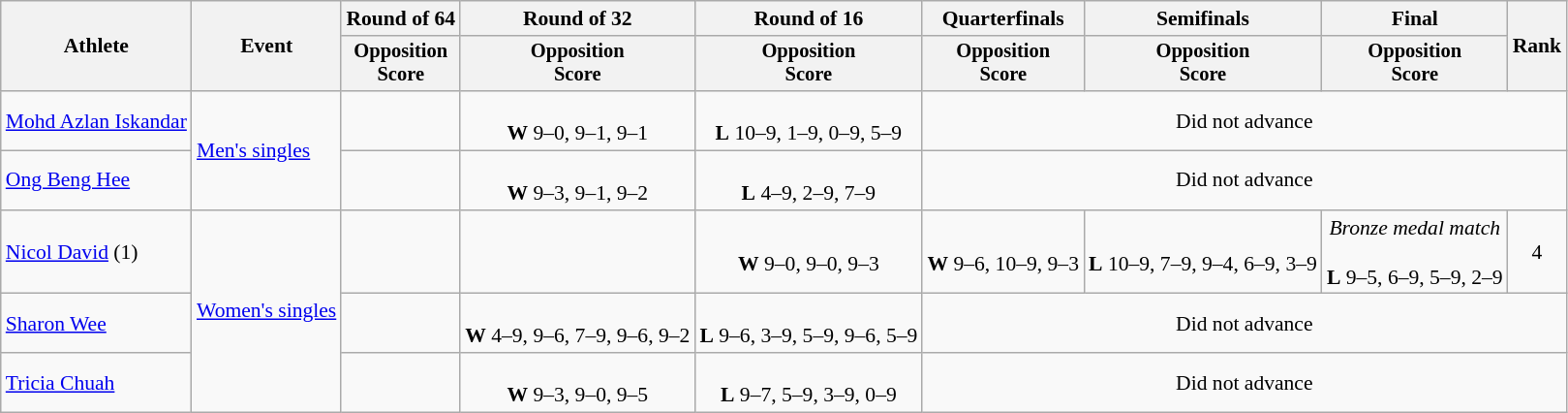<table class="wikitable" style="font-size:90%;">
<tr>
<th rowspan=2>Athlete</th>
<th rowspan=2>Event</th>
<th>Round of 64</th>
<th>Round of 32</th>
<th>Round of 16</th>
<th>Quarterfinals</th>
<th>Semifinals</th>
<th>Final</th>
<th rowspan=2>Rank</th>
</tr>
<tr style="font-size:95%">
<th>Opposition<br>Score</th>
<th>Opposition<br>Score</th>
<th>Opposition<br>Score</th>
<th>Opposition<br>Score</th>
<th>Opposition<br>Score</th>
<th>Opposition<br>Score</th>
</tr>
<tr align=center>
<td align=left><a href='#'>Mohd Azlan Iskandar</a></td>
<td align=left rowspan=2><a href='#'>Men's singles</a></td>
<td></td>
<td><br><strong>W</strong> 9–0, 9–1, 9–1</td>
<td><br><strong>L</strong> 10–9, 1–9, 0–9, 5–9</td>
<td colspan=4>Did not advance</td>
</tr>
<tr align=center>
<td align=left><a href='#'>Ong Beng Hee</a></td>
<td></td>
<td><br><strong>W</strong> 9–3, 9–1, 9–2</td>
<td><br><strong>L</strong> 4–9, 2–9, 7–9</td>
<td colspan=4>Did not advance</td>
</tr>
<tr align=center>
<td align=left><a href='#'>Nicol David</a> (1)</td>
<td align=left rowspan=3><a href='#'>Women's singles</a></td>
<td></td>
<td></td>
<td><br><strong>W</strong> 9–0, 9–0, 9–3</td>
<td><br><strong>W</strong> 9–6, 10–9, 9–3</td>
<td><br><strong>L</strong> 10–9, 7–9, 9–4, 6–9, 3–9</td>
<td><em>Bronze medal match</em><br><br><strong>L</strong> 9–5, 6–9, 5–9, 2–9</td>
<td>4</td>
</tr>
<tr align=center>
<td align=left><a href='#'>Sharon Wee</a></td>
<td></td>
<td><br><strong>W</strong> 4–9, 9–6, 7–9, 9–6, 9–2</td>
<td><br><strong>L</strong> 9–6, 3–9, 5–9, 9–6, 5–9</td>
<td colspan=4>Did not advance</td>
</tr>
<tr align=center>
<td align=left><a href='#'>Tricia Chuah</a></td>
<td></td>
<td><br><strong>W</strong> 9–3, 9–0, 9–5</td>
<td><br><strong>L</strong> 9–7, 5–9, 3–9, 0–9</td>
<td colspan=4>Did not advance</td>
</tr>
</table>
